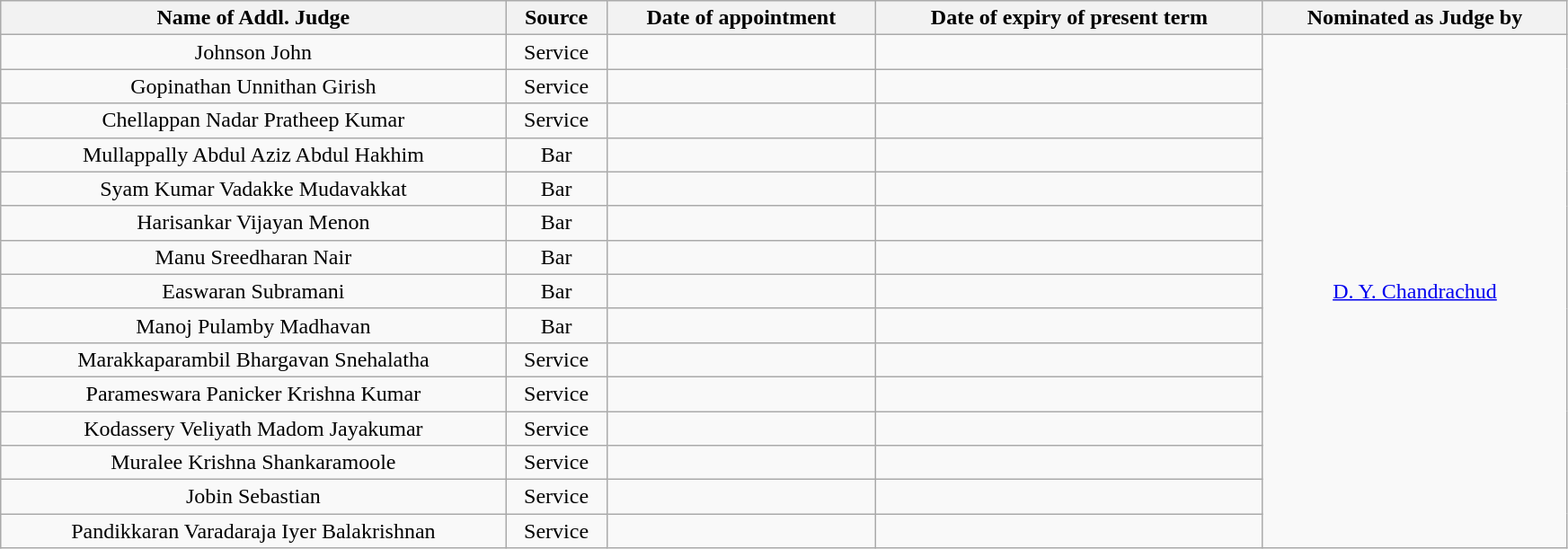<table class="wikitable sortable static-row-numbers static-row-header" style="text-align:center" width="92%">
<tr>
<th>Name of Addl. Judge</th>
<th>Source</th>
<th>Date of appointment</th>
<th>Date of expiry of present term</th>
<th>Nominated as Judge by</th>
</tr>
<tr>
<td>Johnson John</td>
<td>Service</td>
<td></td>
<td></td>
<td rowspan="15"><a href='#'>D. Y. Chandrachud</a></td>
</tr>
<tr>
<td>Gopinathan Unnithan Girish</td>
<td>Service</td>
<td></td>
<td></td>
</tr>
<tr>
<td>Chellappan Nadar Pratheep Kumar</td>
<td>Service</td>
<td></td>
<td></td>
</tr>
<tr>
<td>Mullappally Abdul Aziz Abdul Hakhim</td>
<td>Bar</td>
<td></td>
<td></td>
</tr>
<tr>
<td>Syam Kumar Vadakke Mudavakkat</td>
<td>Bar</td>
<td></td>
<td></td>
</tr>
<tr>
<td>Harisankar Vijayan Menon</td>
<td>Bar</td>
<td></td>
<td></td>
</tr>
<tr>
<td>Manu Sreedharan Nair</td>
<td>Bar</td>
<td></td>
<td></td>
</tr>
<tr>
<td>Easwaran Subramani</td>
<td>Bar</td>
<td></td>
<td></td>
</tr>
<tr>
<td>Manoj Pulamby Madhavan</td>
<td>Bar</td>
<td></td>
<td></td>
</tr>
<tr>
<td>Marakkaparambil Bhargavan Snehalatha</td>
<td>Service</td>
<td></td>
<td></td>
</tr>
<tr>
<td>Parameswara Panicker Krishna Kumar</td>
<td>Service</td>
<td></td>
<td></td>
</tr>
<tr>
<td>Kodassery Veliyath Madom Jayakumar</td>
<td>Service</td>
<td></td>
<td></td>
</tr>
<tr>
<td>Muralee Krishna Shankaramoole</td>
<td>Service</td>
<td></td>
<td></td>
</tr>
<tr>
<td>Jobin Sebastian</td>
<td>Service</td>
<td></td>
<td></td>
</tr>
<tr>
<td>Pandikkaran Varadaraja Iyer Balakrishnan</td>
<td>Service</td>
<td></td>
<td></td>
</tr>
</table>
